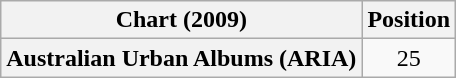<table class="wikitable plainrowheaders" style="text-align:center">
<tr>
<th scope="col">Chart (2009)</th>
<th scope="col">Position</th>
</tr>
<tr>
<th scope="row">Australian Urban Albums (ARIA)</th>
<td>25</td>
</tr>
</table>
